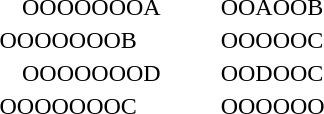<table style="margin-left:3em">
<tr>
<td style="padding-left:1em">OOOOOOOA</td>
<td style="width:2em"></td>
<td>OOAOOB</td>
</tr>
<tr>
<td>OOOOOOOB</td>
<td></td>
<td>OOOOOC</td>
</tr>
<tr>
<td style="padding-left:1em">OOOOOOOD</td>
<td style="width:2em"></td>
<td>OODOOC</td>
</tr>
<tr>
<td>OOOOOOOC</td>
<td></td>
<td>OOOOOO</td>
</tr>
</table>
